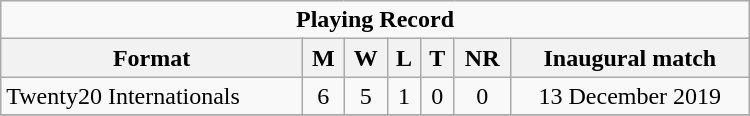<table class="wikitable" style="text-align: center; width: 500px;">
<tr>
<td colspan=7 align="center"><strong>Playing Record</strong></td>
</tr>
<tr>
<th>Format</th>
<th>M</th>
<th>W</th>
<th>L</th>
<th>T</th>
<th>NR</th>
<th>Inaugural match</th>
</tr>
<tr>
<td align="left">Twenty20 Internationals</td>
<td>6</td>
<td>5</td>
<td>1</td>
<td>0</td>
<td>0</td>
<td>13 December 2019</td>
</tr>
<tr>
</tr>
</table>
